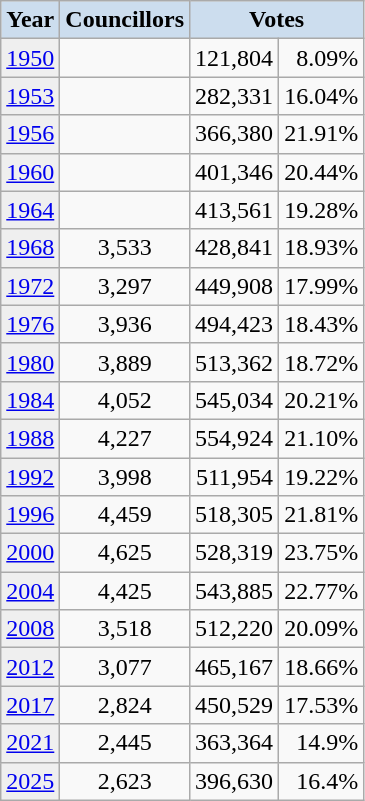<table class="wikitable">
<tr>
<th align="center" style=background:#CCDDEE>Year</th>
<th align="center" style=background:#CCDDEE>Councillors</th>
<th align="center" style=background:#CCDDEE colspan=2>Votes</th>
</tr>
<tr>
<td align="center" style="background:#efefef;"><a href='#'>1950</a></td>
<td align="center"></td>
<td align="right">121,804</td>
<td align="right">8.09%</td>
</tr>
<tr>
<td align="center" style="background:#efefef;"><a href='#'>1953</a></td>
<td align="center"></td>
<td align="right">282,331</td>
<td align="right">16.04%</td>
</tr>
<tr>
<td align="center" style="background:#efefef;"><a href='#'>1956</a></td>
<td align="center"></td>
<td align="right">366,380</td>
<td align="right">21.91%</td>
</tr>
<tr>
<td align="center" style="background:#efefef;"><a href='#'>1960</a></td>
<td align="center"></td>
<td align="right">401,346</td>
<td align="right">20.44%</td>
</tr>
<tr>
<td align="center" style="background:#efefef;"><a href='#'>1964</a></td>
<td align="center"></td>
<td align="right">413,561</td>
<td align="right">19.28%</td>
</tr>
<tr>
<td align="center" style="background:#efefef;"><a href='#'>1968</a></td>
<td align="center">3,533</td>
<td align="right">428,841</td>
<td align="right">18.93%</td>
</tr>
<tr>
<td align="center" style="background:#efefef;"><a href='#'>1972</a></td>
<td align="center">3,297</td>
<td align="right">449,908</td>
<td align="right">17.99%</td>
</tr>
<tr>
<td align="center" style="background:#efefef;"><a href='#'>1976</a></td>
<td align="center">3,936</td>
<td align="right">494,423</td>
<td align="right">18.43%</td>
</tr>
<tr>
<td align="center" style="background:#efefef;"><a href='#'>1980</a></td>
<td align="center">3,889</td>
<td align="right">513,362</td>
<td align="right">18.72%</td>
</tr>
<tr>
<td align="center" style="background:#efefef;"><a href='#'>1984</a></td>
<td align="center">4,052</td>
<td align="right">545,034</td>
<td align="right">20.21%</td>
</tr>
<tr>
<td align="center" style="background:#efefef;"><a href='#'>1988</a></td>
<td align="center">4,227</td>
<td align="right">554,924</td>
<td align="right">21.10%</td>
</tr>
<tr>
<td align="center" style="background:#efefef;"><a href='#'>1992</a></td>
<td align="center">3,998</td>
<td align="right">511,954</td>
<td align="right">19.22%</td>
</tr>
<tr>
<td align="center" style="background:#efefef;"><a href='#'>1996</a></td>
<td align="center">4,459</td>
<td align="right">518,305</td>
<td align="right">21.81%</td>
</tr>
<tr>
<td align="center" style="background:#efefef;"><a href='#'>2000</a></td>
<td align="center">4,625</td>
<td align="right">528,319</td>
<td align="right">23.75%</td>
</tr>
<tr>
<td align="center" style="background:#efefef;"><a href='#'>2004</a></td>
<td align="center">4,425</td>
<td align="right">543,885</td>
<td align="right">22.77%</td>
</tr>
<tr>
<td align="center" style="background:#efefef;"><a href='#'>2008</a></td>
<td align="center">3,518</td>
<td align="right">512,220</td>
<td align="right">20.09%</td>
</tr>
<tr>
<td align="center" style="background:#efefef;"><a href='#'>2012</a></td>
<td align="center">3,077</td>
<td align="right">465,167</td>
<td align="right">18.66%</td>
</tr>
<tr>
<td align="center" style="background:#efefef;"><a href='#'>2017</a></td>
<td align="center">2,824</td>
<td align="right">450,529</td>
<td align="right">17.53%</td>
</tr>
<tr>
<td align="center" style="background:#efefef;"><a href='#'>2021</a></td>
<td align="center">2,445</td>
<td align="right">363,364</td>
<td align="right">14.9%</td>
</tr>
<tr>
<td align="center" style="background:#efefef;"><a href='#'>2025</a></td>
<td align="center">2,623</td>
<td align="right">396,630</td>
<td align="right">16.4%</td>
</tr>
</table>
